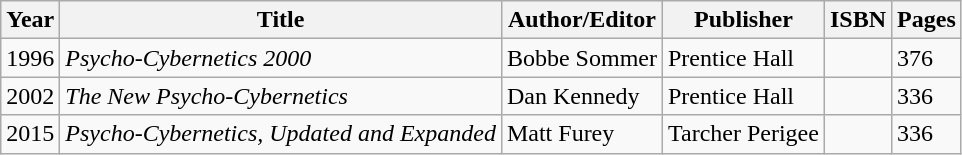<table class="wikitable">
<tr>
<th>Year</th>
<th>Title</th>
<th>Author/Editor</th>
<th>Publisher</th>
<th>ISBN</th>
<th>Pages</th>
</tr>
<tr>
<td>1996</td>
<td><em>Psycho-Cybernetics 2000</em></td>
<td>Bobbe Sommer</td>
<td>Prentice Hall</td>
<td></td>
<td>376</td>
</tr>
<tr>
<td>2002</td>
<td><em>The New Psycho-Cybernetics</em></td>
<td>Dan Kennedy</td>
<td>Prentice Hall</td>
<td></td>
<td>336</td>
</tr>
<tr>
<td>2015</td>
<td><em>Psycho-Cybernetics, Updated and Expanded</em></td>
<td>Matt Furey</td>
<td>Tarcher Perigee</td>
<td></td>
<td>336</td>
</tr>
</table>
